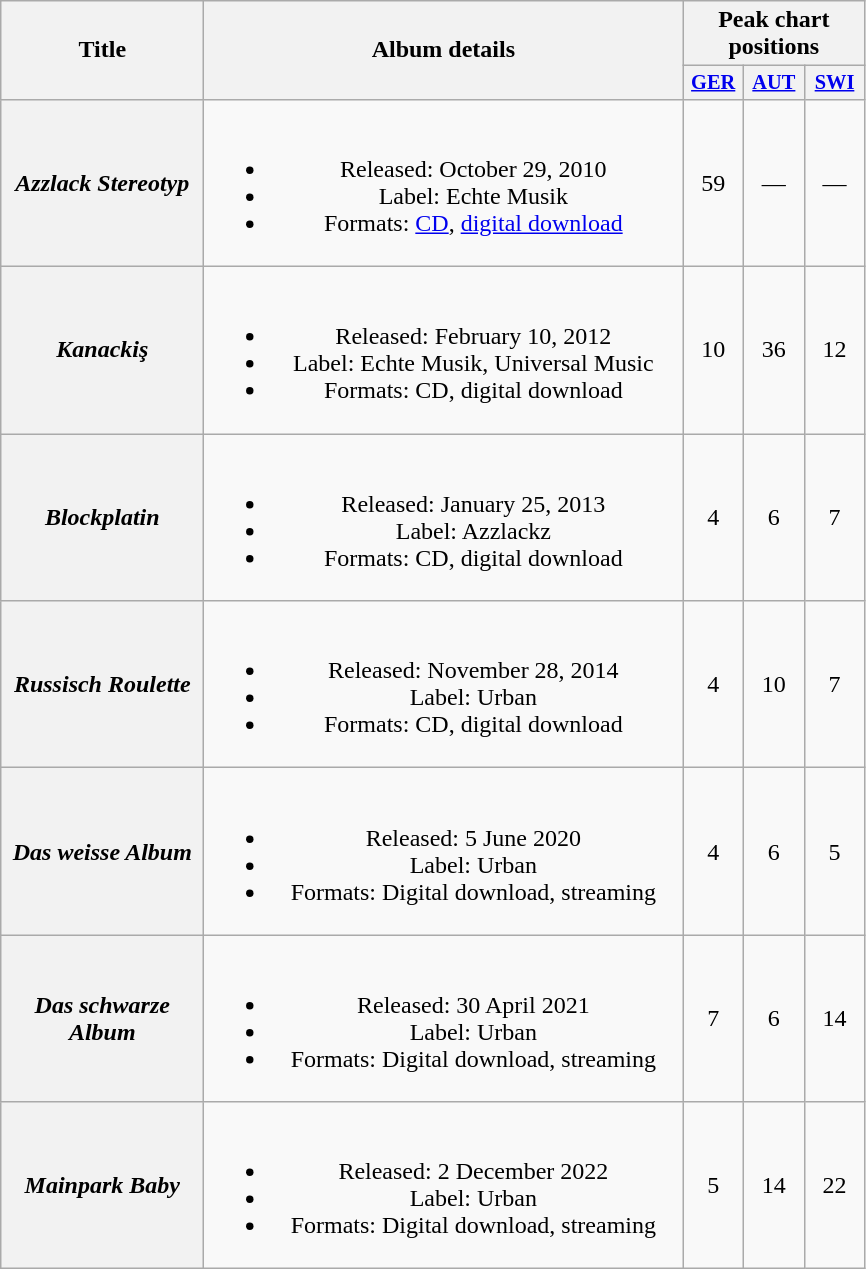<table class="wikitable plainrowheaders" style="text-align:center;">
<tr>
<th scope="col" rowspan="2" style="width:8em;">Title</th>
<th scope="col" rowspan="2" style="width:19.5em;">Album details</th>
<th scope="col" colspan="3">Peak chart positions</th>
</tr>
<tr>
<th style="width:2.5em; font-size:85%"><a href='#'>GER</a><br></th>
<th style="width:2.5em; font-size:85%"><a href='#'>AUT</a><br></th>
<th style="width:2.5em; font-size:85%"><a href='#'>SWI</a><br></th>
</tr>
<tr>
<th scope="row"><em>Azzlack Stereotyp</em></th>
<td><br><ul><li>Released: October 29, 2010</li><li>Label: Echte Musik</li><li>Formats: <a href='#'>CD</a>, <a href='#'>digital download</a></li></ul></td>
<td>59</td>
<td>—</td>
<td>—</td>
</tr>
<tr>
<th scope="row"><em>Kanackiş</em></th>
<td><br><ul><li>Released: February 10, 2012</li><li>Label: Echte Musik, Universal Music</li><li>Formats: CD, digital download</li></ul></td>
<td>10</td>
<td>36</td>
<td>12</td>
</tr>
<tr>
<th scope="row"><em>Blockplatin</em></th>
<td><br><ul><li>Released: January 25, 2013</li><li>Label: Azzlackz</li><li>Formats: CD, digital download</li></ul></td>
<td>4</td>
<td>6</td>
<td>7</td>
</tr>
<tr>
<th scope="row"><em>Russisch Roulette</em></th>
<td><br><ul><li>Released: November 28, 2014</li><li>Label: Urban</li><li>Formats: CD, digital download</li></ul></td>
<td>4</td>
<td>10</td>
<td>7</td>
</tr>
<tr>
<th scope="row"><em>Das weisse Album</em></th>
<td><br><ul><li>Released: 5 June 2020</li><li>Label: Urban</li><li>Formats: Digital download, streaming</li></ul></td>
<td>4</td>
<td>6</td>
<td>5</td>
</tr>
<tr>
<th scope="row"><em>Das schwarze Album</em></th>
<td><br><ul><li>Released: 30 April 2021</li><li>Label: Urban</li><li>Formats: Digital download, streaming</li></ul></td>
<td>7</td>
<td>6</td>
<td>14</td>
</tr>
<tr>
<th scope="row"><em>Mainpark Baby</em></th>
<td><br><ul><li>Released: 2 December 2022</li><li>Label: Urban</li><li>Formats: Digital download, streaming</li></ul></td>
<td>5</td>
<td>14</td>
<td>22</td>
</tr>
</table>
